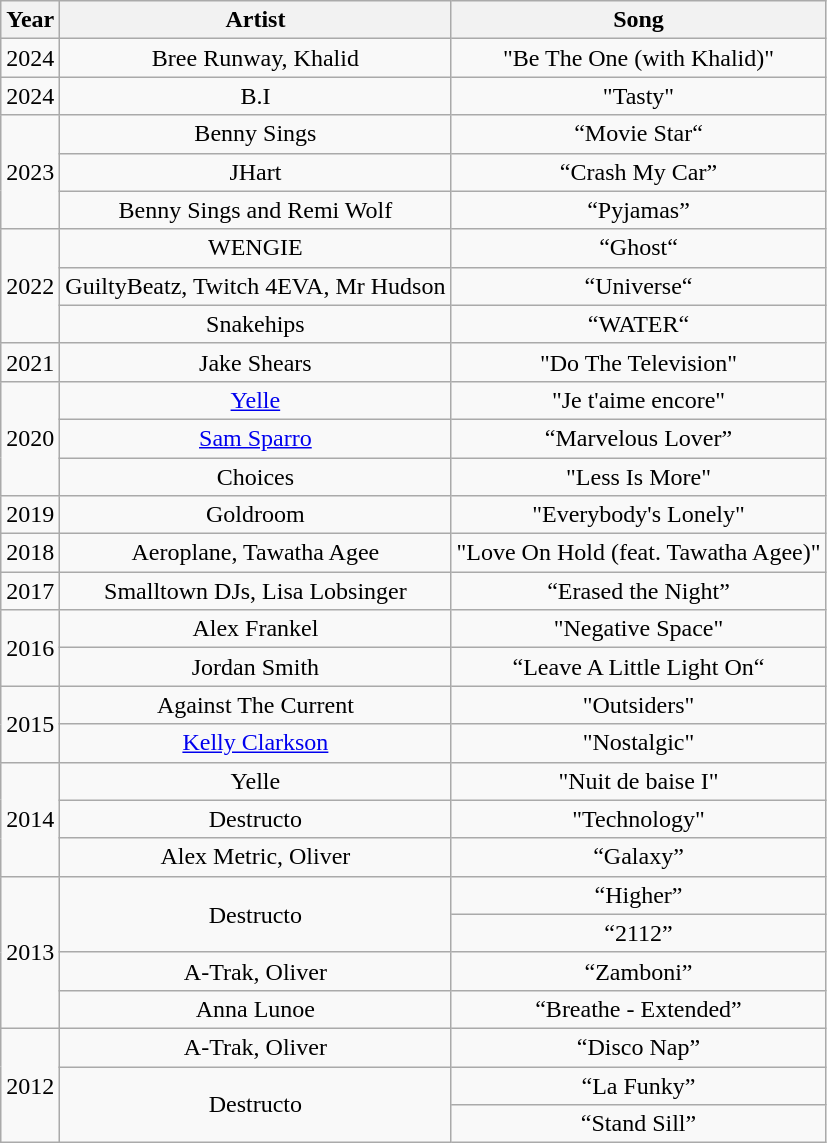<table class="wikitable plainrowheaders" style="text-align:center;">
<tr>
<th scope="col">Year</th>
<th scope="col">Artist</th>
<th scope="col">Song</th>
</tr>
<tr>
<td>2024</td>
<td>Bree Runway, Khalid</td>
<td>"Be The One (with Khalid)"</td>
</tr>
<tr>
<td>2024</td>
<td>B.I</td>
<td>"Tasty"</td>
</tr>
<tr>
<td rowspan="3">2023</td>
<td>Benny Sings</td>
<td>“Movie Star“</td>
</tr>
<tr>
<td>JHart</td>
<td>“Crash My Car”</td>
</tr>
<tr>
<td>Benny Sings and Remi Wolf</td>
<td>“Pyjamas”</td>
</tr>
<tr>
<td rowspan="3">2022</td>
<td>WENGIE</td>
<td>“Ghost“</td>
</tr>
<tr>
<td>GuiltyBeatz, Twitch 4EVA, Mr Hudson</td>
<td>“Universe“</td>
</tr>
<tr>
<td>Snakehips</td>
<td>“WATER“</td>
</tr>
<tr>
<td>2021</td>
<td>Jake Shears</td>
<td>"Do The Television"</td>
</tr>
<tr>
<td rowspan="3">2020</td>
<td><a href='#'>Yelle</a></td>
<td>"Je t'aime encore"</td>
</tr>
<tr>
<td><a href='#'>Sam Sparro</a></td>
<td>“Marvelous Lover”</td>
</tr>
<tr>
<td>Choices</td>
<td>"Less Is More"</td>
</tr>
<tr>
<td>2019</td>
<td>Goldroom</td>
<td>"Everybody's Lonely"</td>
</tr>
<tr>
<td>2018</td>
<td>Aeroplane, Tawatha Agee</td>
<td>"Love On Hold (feat. Tawatha Agee)"</td>
</tr>
<tr>
<td>2017</td>
<td>Smalltown DJs, Lisa Lobsinger</td>
<td>“Erased the Night”</td>
</tr>
<tr>
<td rowspan="2">2016</td>
<td>Alex Frankel</td>
<td>"Negative Space"</td>
</tr>
<tr>
<td>Jordan Smith</td>
<td>“Leave A Little Light On“</td>
</tr>
<tr>
<td rowspan="2">2015</td>
<td>Against The Current</td>
<td>"Outsiders"</td>
</tr>
<tr>
<td><a href='#'>Kelly Clarkson</a></td>
<td>"Nostalgic"</td>
</tr>
<tr>
<td rowspan="3">2014</td>
<td>Yelle</td>
<td>"Nuit de baise I"</td>
</tr>
<tr>
<td>Destructo</td>
<td>"Technology"</td>
</tr>
<tr>
<td>Alex Metric, Oliver</td>
<td>“Galaxy”</td>
</tr>
<tr>
<td rowspan="4">2013</td>
<td rowspan="2">Destructo</td>
<td>“Higher”</td>
</tr>
<tr>
<td>“2112”</td>
</tr>
<tr>
<td>A-Trak, Oliver</td>
<td>“Zamboni”</td>
</tr>
<tr>
<td>Anna Lunoe</td>
<td>“Breathe - Extended”</td>
</tr>
<tr>
<td rowspan="3">2012</td>
<td>A-Trak, Oliver</td>
<td>“Disco Nap”</td>
</tr>
<tr>
<td rowspan="2">Destructo</td>
<td>“La Funky”</td>
</tr>
<tr>
<td>“Stand Sill”</td>
</tr>
</table>
